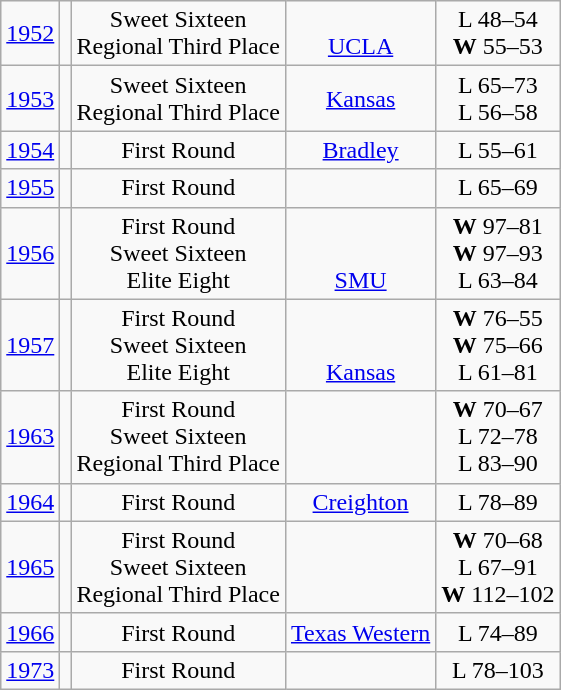<table class="wikitable">
<tr align="center">
<td><a href='#'>1952</a></td>
<td></td>
<td>Sweet Sixteen<br>Regional Third Place</td>
<td><br><a href='#'>UCLA</a></td>
<td>L 48–54<br><strong>W</strong> 55–53</td>
</tr>
<tr align="center">
<td><a href='#'>1953</a></td>
<td></td>
<td>Sweet Sixteen<br>Regional Third Place</td>
<td><a href='#'>Kansas</a><br></td>
<td>L 65–73<br>L 56–58</td>
</tr>
<tr align="center">
<td><a href='#'>1954</a></td>
<td></td>
<td>First Round</td>
<td><a href='#'>Bradley</a></td>
<td>L 55–61</td>
</tr>
<tr align="center">
<td><a href='#'>1955</a></td>
<td></td>
<td>First Round</td>
<td></td>
<td>L 65–69</td>
</tr>
<tr align="center">
<td><a href='#'>1956</a></td>
<td></td>
<td>First Round<br>Sweet Sixteen<br>Elite Eight</td>
<td><br><br><a href='#'>SMU</a></td>
<td><strong>W</strong> 97–81<br><strong>W</strong> 97–93<br>L 63–84</td>
</tr>
<tr align="center">
<td><a href='#'>1957</a></td>
<td></td>
<td>First Round<br>Sweet Sixteen<br>Elite Eight</td>
<td><br><br><a href='#'>Kansas</a></td>
<td><strong>W</strong> 76–55<br><strong>W</strong> 75–66<br>L 61–81</td>
</tr>
<tr align="center">
<td><a href='#'>1963</a></td>
<td></td>
<td>First Round<br>Sweet Sixteen<br>Regional Third Place</td>
<td><br><br></td>
<td><strong>W</strong> 70–67<br>L 72–78<br>L 83–90</td>
</tr>
<tr align="center">
<td><a href='#'>1964</a></td>
<td></td>
<td>First Round</td>
<td><a href='#'>Creighton</a></td>
<td>L 78–89</td>
</tr>
<tr align="center">
<td><a href='#'>1965</a></td>
<td></td>
<td>First Round<br>Sweet Sixteen<br>Regional Third Place</td>
<td><br><br></td>
<td><strong>W</strong> 70–68<br>L 67–91<br><strong>W</strong> 112–102</td>
</tr>
<tr align="center">
<td><a href='#'>1966</a></td>
<td></td>
<td>First Round</td>
<td><a href='#'>Texas Western</a></td>
<td>L 74–89</td>
</tr>
<tr align="center">
<td><a href='#'>1973</a></td>
<td></td>
<td>First Round</td>
<td></td>
<td>L 78–103</td>
</tr>
</table>
